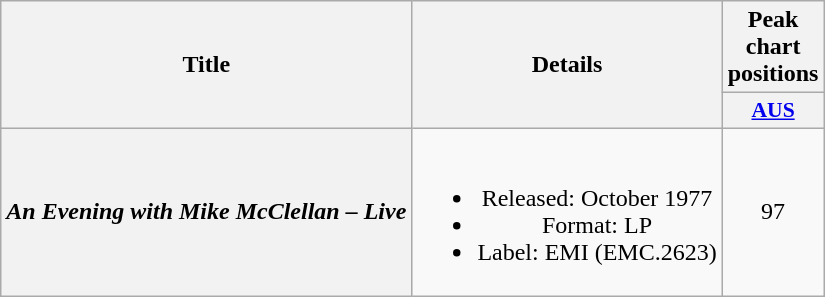<table class="wikitable plainrowheaders" style="text-align:center">
<tr>
<th scope="col" rowspan="2">Title</th>
<th scope="col" rowspan="2">Details</th>
<th scope="col" colspan="1">Peak chart positions</th>
</tr>
<tr>
<th scope="col" style="width:3em; font-size:90%"><a href='#'>AUS</a><br></th>
</tr>
<tr>
<th scope="row"><em>An Evening with Mike McClellan – Live</em></th>
<td><br><ul><li>Released: October 1977</li><li>Format: LP</li><li>Label: EMI (EMC.2623)</li></ul></td>
<td>97</td>
</tr>
</table>
